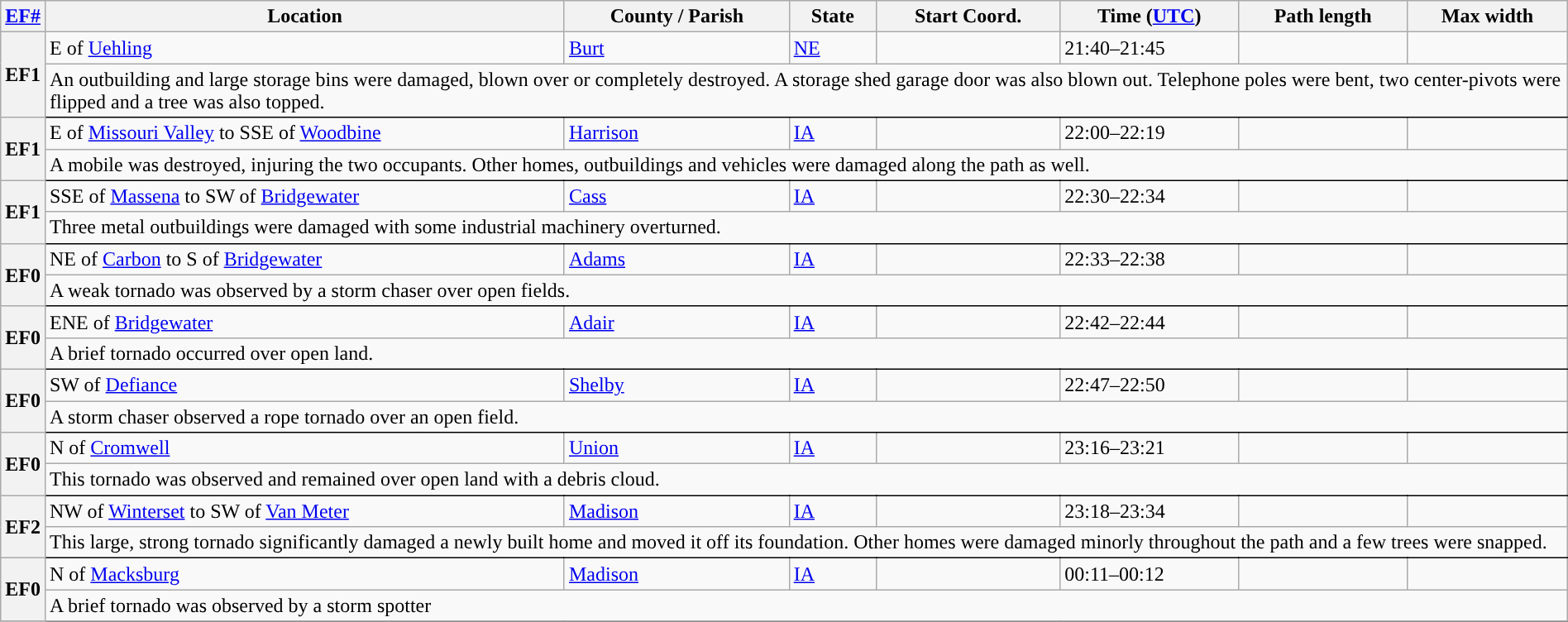<table class="wikitable sortable" style="width:100%;">
<tr>
<th scope="col" width="2%" align="center"><a href='#'>EF#</a></th>
<th scope="col" align="center" class="unsortable">Location</th>
<th scope="col" align="center" class="unsortable">County / Parish</th>
<th scope="col" align="center">State</th>
<th scope="col" align="center">Start Coord.</th>
<th scope="col" align="center">Time (<a href='#'>UTC</a>)</th>
<th scope="col" align="center">Path length</th>
<th scope="col" align="center">Max width</th>
</tr>
<tr>
<th scope="row" rowspan="2" style="background-color:#">EF1</th>
<td>E of <a href='#'>Uehling</a></td>
<td><a href='#'>Burt</a></td>
<td><a href='#'>NE</a></td>
<td></td>
<td>21:40–21:45</td>
<td></td>
<td></td>
</tr>
<tr class="expand-child">
<td colspan="8" style=" border-bottom: 1px solid black;">An outbuilding and large storage bins were damaged, blown over or completely destroyed. A storage shed garage door was also blown out. Telephone poles were bent, two center-pivots were flipped and a tree was also topped.</td>
</tr>
<tr>
<th scope="row" rowspan="2" style="background-color:#">EF1</th>
<td>E of <a href='#'>Missouri Valley</a> to SSE of <a href='#'>Woodbine</a></td>
<td><a href='#'>Harrison</a></td>
<td><a href='#'>IA</a></td>
<td></td>
<td>22:00–22:19</td>
<td></td>
<td></td>
</tr>
<tr class="expand-child">
<td colspan="8" style=" border-bottom: 1px solid black;">A mobile was destroyed, injuring the two occupants. Other homes, outbuildings and vehicles were damaged along the path as well.</td>
</tr>
<tr>
<th scope="row" rowspan="2" style="background-color:#">EF1</th>
<td>SSE of <a href='#'>Massena</a> to SW of <a href='#'>Bridgewater</a></td>
<td><a href='#'>Cass</a></td>
<td><a href='#'>IA</a></td>
<td></td>
<td>22:30–22:34</td>
<td></td>
<td></td>
</tr>
<tr class="expand-child">
<td colspan="8" style=" border-bottom: 1px solid black;">Three metal outbuildings were damaged with some industrial machinery overturned.</td>
</tr>
<tr>
<th scope="row" rowspan="2" style="background-color:#">EF0</th>
<td>NE of <a href='#'>Carbon</a> to S of <a href='#'>Bridgewater</a></td>
<td><a href='#'>Adams</a></td>
<td><a href='#'>IA</a></td>
<td></td>
<td>22:33–22:38</td>
<td></td>
<td></td>
</tr>
<tr class="expand-child">
<td colspan="8" style=" border-bottom: 1px solid black;">A weak tornado was observed by a storm chaser over open fields.</td>
</tr>
<tr>
<th scope="row" rowspan="2" style="background-color:#">EF0</th>
<td>ENE of <a href='#'>Bridgewater</a></td>
<td><a href='#'>Adair</a></td>
<td><a href='#'>IA</a></td>
<td></td>
<td>22:42–22:44</td>
<td></td>
<td></td>
</tr>
<tr class="expand-child">
<td colspan="8" style=" border-bottom: 1px solid black;">A brief tornado occurred over open land.</td>
</tr>
<tr>
<th scope="row" rowspan="2" style="background-color:#">EF0</th>
<td>SW of <a href='#'>Defiance</a></td>
<td><a href='#'>Shelby</a></td>
<td><a href='#'>IA</a></td>
<td></td>
<td>22:47–22:50</td>
<td></td>
<td></td>
</tr>
<tr class="expand-child">
<td colspan="8" style=" border-bottom: 1px solid black;">A storm chaser observed a rope tornado over an open field.</td>
</tr>
<tr>
<th scope="row" rowspan="2" style="background-color:#">EF0</th>
<td>N of <a href='#'>Cromwell</a></td>
<td><a href='#'>Union</a></td>
<td><a href='#'>IA</a></td>
<td></td>
<td>23:16–23:21</td>
<td></td>
<td></td>
</tr>
<tr class="expand-child">
<td colspan="8" style=" border-bottom: 1px solid black;">This tornado was observed and remained over open land with a debris cloud.</td>
</tr>
<tr>
<th scope="row" rowspan="2" style="background-color:#">EF2</th>
<td>NW of <a href='#'>Winterset</a> to SW of <a href='#'>Van Meter</a></td>
<td><a href='#'>Madison</a></td>
<td><a href='#'>IA</a></td>
<td></td>
<td>23:18–23:34</td>
<td></td>
<td></td>
</tr>
<tr class="expand-child">
<td colspan="8" style=" border-bottom: 1px solid black;">This large, strong tornado significantly damaged a newly built home and moved it off its foundation. Other homes were damaged minorly throughout the path and a few trees were snapped.</td>
</tr>
<tr>
<th scope="row" rowspan="2" style="background-color:#">EF0</th>
<td>N of <a href='#'>Macksburg</a></td>
<td><a href='#'>Madison</a></td>
<td><a href='#'>IA</a></td>
<td></td>
<td>00:11–00:12</td>
<td></td>
<td></td>
</tr>
<tr class="expand-child">
<td colspan="8" style=" border-bottom: 1px solid black;">A brief tornado was observed by a storm spotter</td>
</tr>
<tr>
</tr>
</table>
